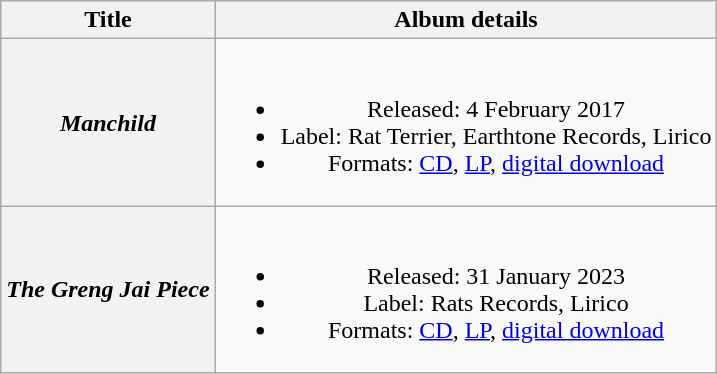<table class="wikitable plainrowheaders" style="text-align:center;">
<tr>
<th>Title</th>
<th>Album details</th>
</tr>
<tr>
<th scope="row"><em>Manchild</em></th>
<td><br><ul><li>Released: 4 February 2017</li><li>Label: Rat Terrier, Earthtone Records, Lirico</li><li>Formats: <a href='#'>CD</a>, <a href='#'>LP</a>, <a href='#'>digital download</a></li></ul></td>
</tr>
<tr>
<th scope="row"><em>The Greng Jai Piece</em></th>
<td><br><ul><li>Released: 31 January 2023</li><li>Label: Rats Records, Lirico</li><li>Formats: <a href='#'>CD</a>, <a href='#'>LP</a>, <a href='#'>digital download</a></li></ul></td>
</tr>
</table>
